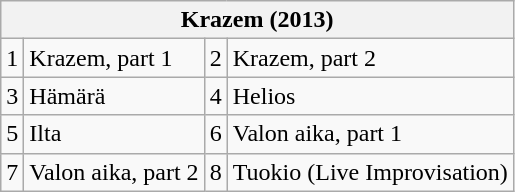<table class="wikitable">
<tr style="text-align:center;">
<th colspan="4">Krazem (2013)</th>
</tr>
<tr>
<td>1</td>
<td>Krazem, part 1</td>
<td>2</td>
<td>Krazem, part 2</td>
</tr>
<tr>
<td>3</td>
<td>Hämärä</td>
<td>4</td>
<td>Helios</td>
</tr>
<tr>
<td>5</td>
<td>Ilta</td>
<td>6</td>
<td>Valon aika, part 1</td>
</tr>
<tr>
<td>7</td>
<td>Valon aika, part 2</td>
<td>8</td>
<td>Tuokio (Live Improvisation)</td>
</tr>
</table>
